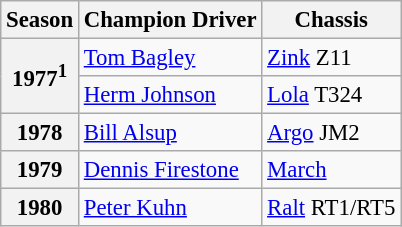<table class="wikitable" style="font-size: 95%;">
<tr>
<th>Season</th>
<th>Champion Driver</th>
<th>Chassis</th>
</tr>
<tr>
<th rowspan=2>1977<sup>1</sup></th>
<td> <a href='#'>Tom Bagley</a></td>
<td><a href='#'>Zink</a> Z11</td>
</tr>
<tr>
<td> <a href='#'>Herm Johnson</a></td>
<td><a href='#'>Lola</a> T324</td>
</tr>
<tr>
<th>1978</th>
<td> <a href='#'>Bill Alsup</a></td>
<td><a href='#'>Argo</a> JM2</td>
</tr>
<tr>
<th>1979</th>
<td> <a href='#'>Dennis Firestone</a></td>
<td><a href='#'>March</a></td>
</tr>
<tr>
<th>1980</th>
<td> <a href='#'>Peter Kuhn</a></td>
<td><a href='#'>Ralt</a> RT1/RT5</td>
</tr>
</table>
